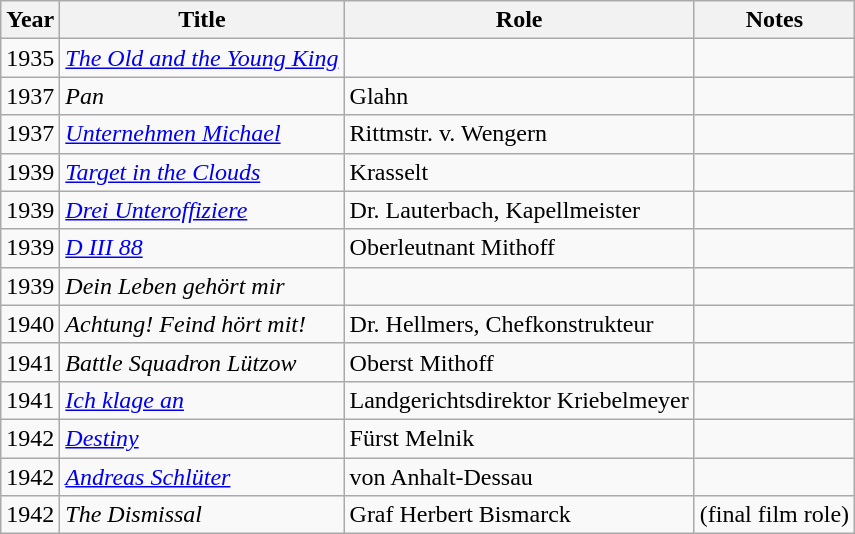<table class="wikitable">
<tr>
<th>Year</th>
<th>Title</th>
<th>Role</th>
<th>Notes</th>
</tr>
<tr>
<td>1935</td>
<td><em><a href='#'>The Old and the Young King</a></em></td>
<td></td>
<td></td>
</tr>
<tr>
<td>1937</td>
<td><em>Pan</em></td>
<td>Glahn</td>
<td></td>
</tr>
<tr>
<td>1937</td>
<td><em><a href='#'>Unternehmen Michael</a></em></td>
<td>Rittmstr. v. Wengern</td>
<td></td>
</tr>
<tr>
<td>1939</td>
<td><em><a href='#'>Target in the Clouds</a></em></td>
<td>Krasselt</td>
<td></td>
</tr>
<tr>
<td>1939</td>
<td><em><a href='#'>Drei Unteroffiziere</a></em></td>
<td>Dr. Lauterbach, Kapellmeister</td>
<td></td>
</tr>
<tr>
<td>1939</td>
<td><em><a href='#'>D III 88</a></em></td>
<td>Oberleutnant Mithoff</td>
<td></td>
</tr>
<tr>
<td>1939</td>
<td><em>Dein Leben gehört mir</em></td>
<td></td>
<td></td>
</tr>
<tr>
<td>1940</td>
<td><em>Achtung! Feind hört mit!</em></td>
<td>Dr. Hellmers, Chefkonstrukteur</td>
<td></td>
</tr>
<tr>
<td>1941</td>
<td><em>Battle Squadron Lützow</em></td>
<td>Oberst Mithoff</td>
<td></td>
</tr>
<tr>
<td>1941</td>
<td><em><a href='#'>Ich klage an</a></em></td>
<td>Landgerichtsdirektor Kriebelmeyer</td>
<td></td>
</tr>
<tr>
<td>1942</td>
<td><em><a href='#'>Destiny</a></em></td>
<td>Fürst Melnik</td>
<td></td>
</tr>
<tr>
<td>1942</td>
<td><em><a href='#'>Andreas Schlüter</a></em></td>
<td>von Anhalt-Dessau</td>
<td></td>
</tr>
<tr>
<td>1942</td>
<td><em>The Dismissal</em></td>
<td>Graf Herbert Bismarck</td>
<td>(final film role)</td>
</tr>
</table>
